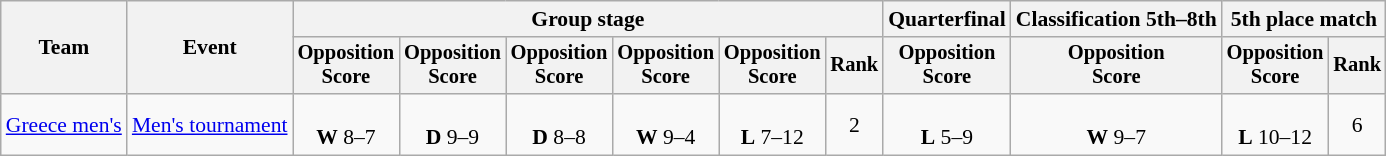<table class="wikitable" style="font-size:90%">
<tr>
<th rowspan=2>Team</th>
<th rowspan=2>Event</th>
<th colspan=6>Group stage</th>
<th>Quarterfinal</th>
<th>Classification 5th–8th</th>
<th colspan=2>5th place match</th>
</tr>
<tr style="font-size:95%">
<th>Opposition<br>Score</th>
<th>Opposition<br>Score</th>
<th>Opposition<br>Score</th>
<th>Opposition<br>Score</th>
<th>Opposition<br>Score</th>
<th>Rank</th>
<th>Opposition<br>Score</th>
<th>Opposition<br>Score</th>
<th>Opposition<br>Score</th>
<th>Rank</th>
</tr>
<tr align=center>
<td align=left><a href='#'>Greece men's</a></td>
<td align=left><a href='#'>Men's tournament</a></td>
<td><br><strong>W</strong> 8–7</td>
<td><br><strong>D</strong> 9–9</td>
<td><br><strong>D</strong> 8–8</td>
<td><br><strong>W</strong> 9–4</td>
<td><br><strong>L</strong> 7–12</td>
<td>2</td>
<td><br><strong>L</strong> 5–9</td>
<td><br><strong>W</strong> 9–7</td>
<td><br><strong>L</strong> 10–12</td>
<td>6</td>
</tr>
</table>
